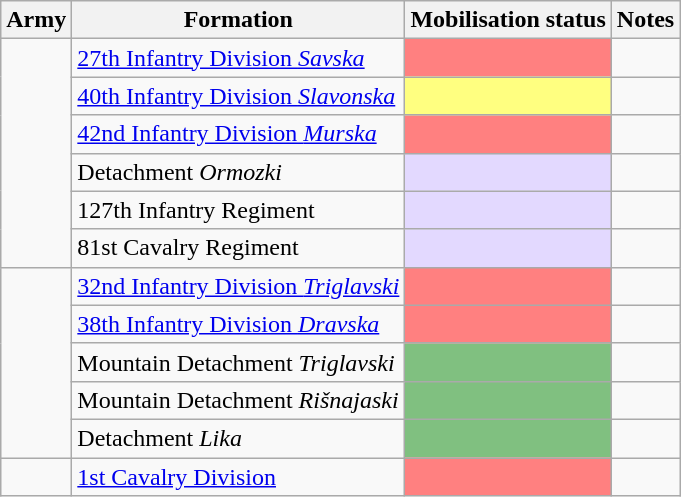<table class="wikitable">
<tr>
<th scope="col">Army</th>
<th scope="col">Formation</th>
<th scope="col">Mobilisation status</th>
<th scope="col">Notes</th>
</tr>
<tr>
<td rowspan=6></td>
<td><a href='#'>27th Infantry Division <em>Savska</em></a></td>
<td bgcolor="FF8080"></td>
<td></td>
</tr>
<tr>
<td><a href='#'>40th Infantry Division <em>Slavonska</em></a></td>
<td bgcolor="FFFF80"></td>
<td></td>
</tr>
<tr>
<td><a href='#'>42nd Infantry Division <em>Murska</em></a></td>
<td bgcolor="FF8080"></td>
<td></td>
</tr>
<tr>
<td>Detachment <em>Ormozki</em></td>
<td bgcolor="e3d9ff"></td>
<td></td>
</tr>
<tr>
<td>127th Infantry Regiment</td>
<td bgcolor="e3d9ff"></td>
<td></td>
</tr>
<tr>
<td>81st Cavalry Regiment</td>
<td bgcolor="e3d9ff"></td>
<td></td>
</tr>
<tr>
<td rowspan=5></td>
<td><a href='#'>32nd Infantry Division <em>Triglavski</em></a></td>
<td bgcolor="FF8080"></td>
<td></td>
</tr>
<tr>
<td><a href='#'>38th Infantry Division <em>Dravska</em></a></td>
<td bgcolor="FF8080"></td>
<td></td>
</tr>
<tr>
<td>Mountain Detachment <em>Triglavski</em></td>
<td bgcolor="80C080"></td>
<td></td>
</tr>
<tr>
<td>Mountain Detachment <em>Rišnajaski</em></td>
<td bgcolor="80C080"></td>
<td></td>
</tr>
<tr>
<td>Detachment <em>Lika</em></td>
<td bgcolor="80C080"></td>
<td></td>
</tr>
<tr>
<td rowspan=1></td>
<td><a href='#'>1st Cavalry Division</a></td>
<td bgcolor="FF8080"></td>
<td></td>
</tr>
</table>
